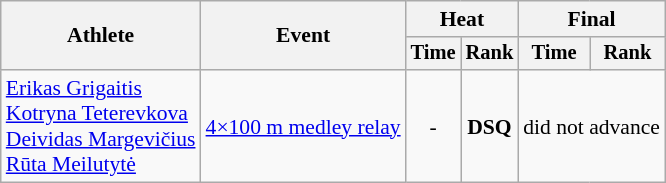<table class="wikitable" style="text-align:center; font-size:90%">
<tr>
<th rowspan=2>Athlete</th>
<th rowspan=2>Event</th>
<th colspan=2>Heat</th>
<th colspan=2>Final</th>
</tr>
<tr style="font-size:95%">
<th>Time</th>
<th>Rank</th>
<th>Time</th>
<th>Rank</th>
</tr>
<tr>
<td align=left><a href='#'>Erikas Grigaitis</a><br><a href='#'>Kotryna Teterevkova</a><br><a href='#'>Deividas Margevičius</a><br><a href='#'>Rūta Meilutytė</a></td>
<td align=left><a href='#'>4×100 m medley relay</a></td>
<td>-</td>
<td><strong>DSQ</strong></td>
<td colspan=2>did not advance</td>
</tr>
</table>
